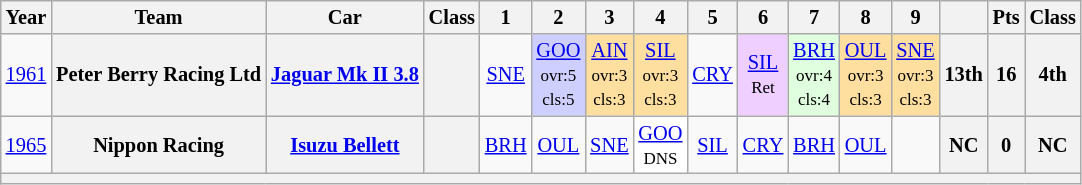<table class="wikitable" style="text-align:center; font-size:85%">
<tr>
<th>Year</th>
<th>Team</th>
<th>Car</th>
<th>Class</th>
<th>1</th>
<th>2</th>
<th>3</th>
<th>4</th>
<th>5</th>
<th>6</th>
<th>7</th>
<th>8</th>
<th>9</th>
<th></th>
<th>Pts</th>
<th>Class</th>
</tr>
<tr>
<td><a href='#'>1961</a></td>
<th>Peter Berry Racing Ltd</th>
<th><a href='#'>Jaguar Mk II 3.8</a></th>
<th><span></span></th>
<td><a href='#'>SNE</a></td>
<td style="background:#CFCFFF;"><a href='#'>GOO</a><br><small>ovr:5<br>cls:5</small></td>
<td style="background:#FFDF9F;"><a href='#'>AIN</a><br><small>ovr:3<br>cls:3</small></td>
<td style="background:#FFDF9F;"><a href='#'>SIL</a><br><small>ovr:3<br>cls:3</small></td>
<td><a href='#'>CRY</a></td>
<td style="background:#EFCFFF;"><a href='#'>SIL</a><br><small>Ret</small></td>
<td style="background:#DFFFDF;"><a href='#'>BRH</a><br><small>ovr:4<br>cls:4</small></td>
<td style="background:#FFDF9F;"><a href='#'>OUL</a><br><small>ovr:3<br>cls:3</small></td>
<td style="background:#FFDF9F;"><a href='#'>SNE</a><br><small>ovr:3<br>cls:3</small></td>
<th>13th</th>
<th>16</th>
<th>4th</th>
</tr>
<tr>
<td><a href='#'>1965</a></td>
<th>Nippon Racing</th>
<th><a href='#'>Isuzu Bellett</a></th>
<th><span></span></th>
<td><a href='#'>BRH</a></td>
<td><a href='#'>OUL</a></td>
<td><a href='#'>SNE</a></td>
<td style="background:#FFFFFF;"><a href='#'>GOO</a><br><small>DNS</small></td>
<td><a href='#'>SIL</a></td>
<td><a href='#'>CRY</a></td>
<td><a href='#'>BRH</a></td>
<td><a href='#'>OUL</a></td>
<td></td>
<th>NC</th>
<th>0</th>
<th>NC</th>
</tr>
<tr>
<th colspan="16"></th>
</tr>
</table>
